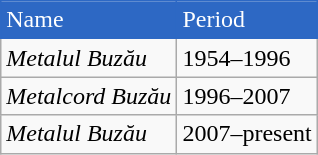<table class="wikitable" style="text-align: left" align="right">
<tr>
<td style="background:#2D68C4;color:#FFFFFF;border:1px solid #2D68C4">Name</td>
<td style="background:#2D68C4;color:#FFFFFF;border:1px solid #2D68C4">Period</td>
</tr>
<tr>
<td align=left><em>Metalul Buzău</em></td>
<td>1954–1996</td>
</tr>
<tr>
<td align=left><em>Metalcord Buzău</em></td>
<td>1996–2007</td>
</tr>
<tr>
<td align=left><em>Metalul Buzău</em></td>
<td>2007–present</td>
</tr>
</table>
